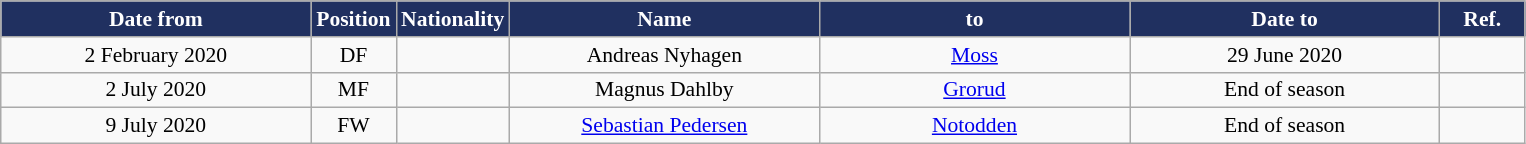<table class="wikitable" style="text-align:center; font-size:90%; ">
<tr>
<th style="background:#203060; color:white; width:200px;">Date from</th>
<th style="background:#203060; color:white; width:50px;">Position</th>
<th style="background:#203060; color:white; width:50px;">Nationality</th>
<th style="background:#203060; color:white; width:200px;">Name</th>
<th style="background:#203060; color:white; width:200px;">to</th>
<th style="background:#203060; color:white; width:200px;">Date to</th>
<th style="background:#203060; color:white; width:50px;">Ref.</th>
</tr>
<tr>
<td>2 February 2020</td>
<td>DF</td>
<td></td>
<td>Andreas Nyhagen</td>
<td><a href='#'>Moss</a></td>
<td>29 June 2020</td>
<td></td>
</tr>
<tr>
<td>2 July 2020</td>
<td>MF</td>
<td></td>
<td>Magnus Dahlby</td>
<td><a href='#'>Grorud</a></td>
<td>End of season</td>
<td></td>
</tr>
<tr>
<td>9 July 2020</td>
<td>FW</td>
<td></td>
<td><a href='#'>Sebastian Pedersen</a></td>
<td><a href='#'>Notodden</a></td>
<td>End of season</td>
<td></td>
</tr>
</table>
